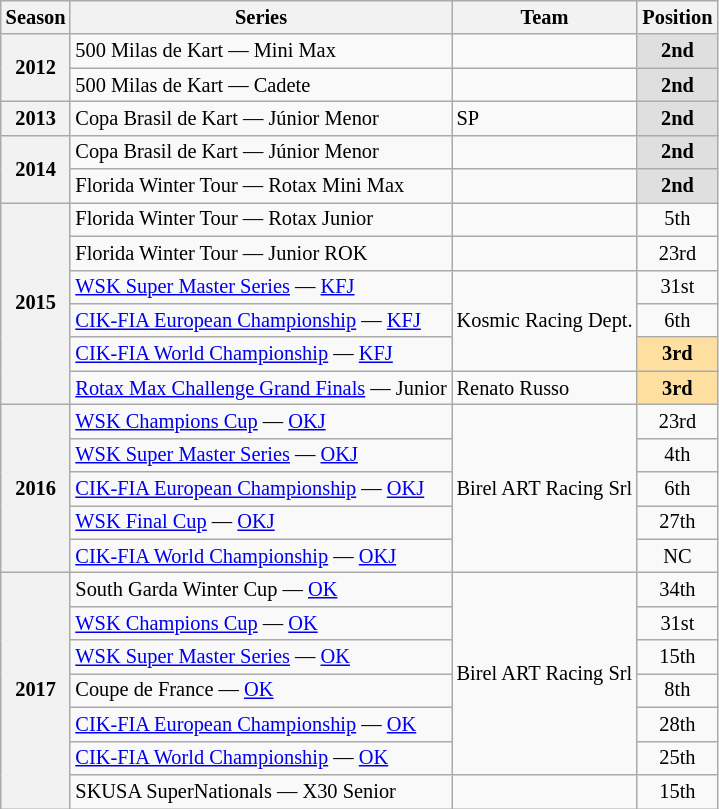<table class="wikitable" style="font-size: 85%; text-align:center">
<tr>
<th>Season</th>
<th>Series</th>
<th>Team</th>
<th>Position</th>
</tr>
<tr>
<th rowspan="2">2012</th>
<td align="left">500 Milas de Kart — Mini Max</td>
<td align="left"></td>
<td style="background:#DFDFDF;"><strong>2nd</strong></td>
</tr>
<tr>
<td align="left">500 Milas de Kart — Cadete</td>
<td align="left"></td>
<td style="background:#DFDFDF;"><strong>2nd</strong></td>
</tr>
<tr>
<th>2013</th>
<td align="left">Copa Brasil de Kart — Júnior Menor</td>
<td align="left">SP</td>
<td style="background:#DFDFDF;"><strong>2nd</strong></td>
</tr>
<tr>
<th rowspan="2">2014</th>
<td align="left">Copa Brasil de Kart — Júnior Menor</td>
<td align="left"></td>
<td style="background:#DFDFDF;"><strong>2nd</strong></td>
</tr>
<tr>
<td align="left">Florida Winter Tour — Rotax Mini Max</td>
<td></td>
<td style="background:#DFDFDF;"><strong>2nd</strong></td>
</tr>
<tr>
<th rowspan="6">2015</th>
<td align="left">Florida Winter Tour — Rotax Junior</td>
<td align="left"></td>
<td>5th</td>
</tr>
<tr>
<td align="left">Florida Winter Tour — Junior ROK</td>
<td align="left"></td>
<td>23rd</td>
</tr>
<tr>
<td align="left"><a href='#'>WSK Super Master Series</a> — <a href='#'>KFJ</a></td>
<td rowspan="3" align="left">Kosmic Racing Dept.</td>
<td>31st</td>
</tr>
<tr>
<td align="left"><a href='#'>CIK-FIA European Championship</a> — <a href='#'>KFJ</a></td>
<td>6th</td>
</tr>
<tr>
<td align="left"><a href='#'>CIK-FIA World Championship</a> — <a href='#'>KFJ</a></td>
<td style="background:#FFDF9F;"><strong>3rd</strong></td>
</tr>
<tr>
<td align="left"><a href='#'>Rotax Max Challenge Grand Finals</a> — Junior</td>
<td align="left">Renato Russo</td>
<td style="background:#FFDF9F;"><strong>3rd</strong></td>
</tr>
<tr>
<th rowspan="5">2016</th>
<td align="left"><a href='#'>WSK Champions Cup</a> — <a href='#'>OKJ</a></td>
<td rowspan="5" align="left">Birel ART Racing Srl</td>
<td>23rd</td>
</tr>
<tr>
<td align="left"><a href='#'>WSK Super Master Series</a> — <a href='#'>OKJ</a></td>
<td>4th</td>
</tr>
<tr>
<td align="left"><a href='#'>CIK-FIA European Championship</a> — <a href='#'>OKJ</a></td>
<td>6th</td>
</tr>
<tr>
<td align="left"><a href='#'>WSK Final Cup</a> — <a href='#'>OKJ</a></td>
<td>27th</td>
</tr>
<tr>
<td align="left"><a href='#'>CIK-FIA World Championship</a> — <a href='#'>OKJ</a></td>
<td>NC</td>
</tr>
<tr>
<th rowspan="7">2017</th>
<td align="left">South Garda Winter Cup — <a href='#'>OK</a></td>
<td rowspan="6" align="left">Birel ART Racing Srl</td>
<td>34th</td>
</tr>
<tr>
<td align="left"><a href='#'>WSK Champions Cup</a> — <a href='#'>OK</a></td>
<td>31st</td>
</tr>
<tr>
<td align="left"><a href='#'>WSK Super Master Series</a> — <a href='#'>OK</a></td>
<td>15th</td>
</tr>
<tr>
<td align="left">Coupe de France — <a href='#'>OK</a></td>
<td>8th</td>
</tr>
<tr>
<td align="left"><a href='#'>CIK-FIA European Championship</a> — <a href='#'>OK</a></td>
<td>28th</td>
</tr>
<tr>
<td align="left"><a href='#'>CIK-FIA World Championship</a> — <a href='#'>OK</a></td>
<td>25th</td>
</tr>
<tr>
<td align="left">SKUSA SuperNationals — X30 Senior</td>
<td align="left"></td>
<td>15th</td>
</tr>
</table>
